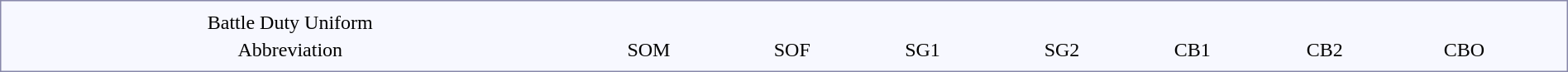<table style="border:1px solid #8888aa; background-color:#f7f8ff; padding:5px; font-size:100%; margin: 0px 12px 12px 0px;width:100%">
<tr align="center">
<td>Battle Duty Uniform</td>
<td colspan=6></td>
<td colspan=2></td>
<td colspan=2></td>
<td colspan=6></td>
<td colspan=6></td>
<td colspan=4></td>
<td colspan=1></td>
<td colspan=1></td>
<td colspan=6></td>
<td colspan=2></td>
</tr>
<tr align="center">
<td>Abbreviation</td>
<td colspan=6>SOM</td>
<td colspan=2>SOF</td>
<td colspan=2>SG1</td>
<td colspan=6></td>
<td colspan=6>SG2</td>
<td colspan=4>CB1</td>
<td colspan=1>CB2</td>
<td colspan=1>CBO</td>
<td colspan=6></td>
<td colspan=2></td>
</tr>
</table>
